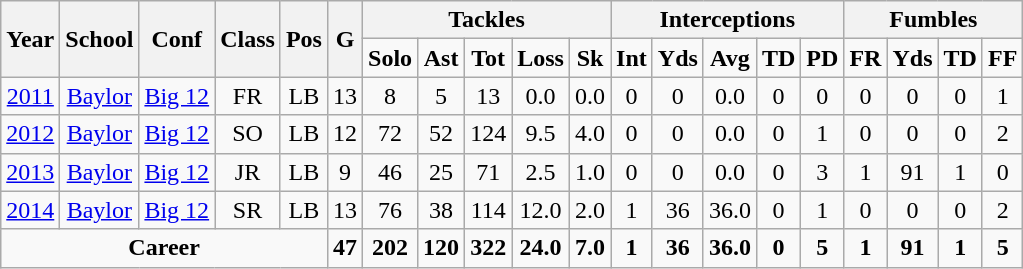<table class="wikitable" style="text-align: center;">
<tr>
<th rowspan="2">Year</th>
<th rowspan="2">School</th>
<th rowspan="2">Conf</th>
<th rowspan="2">Class</th>
<th rowspan="2">Pos</th>
<th rowspan="2">G</th>
<th colspan="5" style="text-align: center; font-weight:bold;">Tackles</th>
<th colspan="5" style="text-align: center; font-weight:bold;">Interceptions</th>
<th colspan="4" style="text-align: center; font-weight:bold;">Fumbles</th>
</tr>
<tr>
<td style="font-weight:bold;">Solo</td>
<td style="font-weight:bold;">Ast</td>
<td style="font-weight:bold;">Tot</td>
<td style="font-weight:bold;">Loss</td>
<td style="font-weight:bold;">Sk</td>
<td style="font-weight:bold;">Int</td>
<td style="font-weight:bold;">Yds</td>
<td style="font-weight:bold;">Avg</td>
<td style="font-weight:bold;">TD</td>
<td style="font-weight:bold;">PD</td>
<td style="font-weight:bold;">FR</td>
<td style="font-weight:bold;">Yds</td>
<td style="font-weight:bold;">TD</td>
<td style="font-weight:bold;">FF</td>
</tr>
<tr>
<td><a href='#'>2011</a></td>
<td><a href='#'>Baylor</a></td>
<td><a href='#'>Big 12</a></td>
<td>FR</td>
<td>LB</td>
<td>13</td>
<td>8</td>
<td>5</td>
<td>13</td>
<td>0.0</td>
<td>0.0</td>
<td>0</td>
<td>0</td>
<td>0.0</td>
<td>0</td>
<td>0</td>
<td>0</td>
<td>0</td>
<td>0</td>
<td>1</td>
</tr>
<tr>
<td><a href='#'>2012</a></td>
<td><a href='#'>Baylor</a></td>
<td><a href='#'>Big 12</a></td>
<td>SO</td>
<td>LB</td>
<td>12</td>
<td>72</td>
<td>52</td>
<td>124</td>
<td>9.5</td>
<td>4.0</td>
<td>0</td>
<td>0</td>
<td>0.0</td>
<td>0</td>
<td>1</td>
<td>0</td>
<td>0</td>
<td>0</td>
<td>2</td>
</tr>
<tr>
<td><a href='#'>2013</a></td>
<td><a href='#'>Baylor</a></td>
<td><a href='#'>Big 12</a></td>
<td>JR</td>
<td>LB</td>
<td>9</td>
<td>46</td>
<td>25</td>
<td>71</td>
<td>2.5</td>
<td>1.0</td>
<td>0</td>
<td>0</td>
<td>0.0</td>
<td>0</td>
<td>3</td>
<td>1</td>
<td>91</td>
<td>1</td>
<td>0</td>
</tr>
<tr>
<td><a href='#'>2014</a></td>
<td><a href='#'>Baylor</a></td>
<td><a href='#'>Big 12</a></td>
<td>SR</td>
<td>LB</td>
<td>13</td>
<td>76</td>
<td>38</td>
<td>114</td>
<td>12.0</td>
<td>2.0</td>
<td>1</td>
<td>36</td>
<td>36.0</td>
<td>0</td>
<td>1</td>
<td>0</td>
<td>0</td>
<td>0</td>
<td>2</td>
</tr>
<tr>
<td style="font-weight:bold;" colspan=5>Career</td>
<td style="font-weight:bold;">47</td>
<td style="font-weight:bold;">202</td>
<td style="font-weight:bold;">120</td>
<td style="font-weight:bold;">322</td>
<td style="font-weight:bold;">24.0</td>
<td style="font-weight:bold;">7.0</td>
<td style="font-weight:bold;">1</td>
<td style="font-weight:bold;">36</td>
<td style="font-weight:bold;">36.0</td>
<td style="font-weight:bold;">0</td>
<td style="font-weight:bold;">5</td>
<td style="font-weight:bold;">1</td>
<td style="font-weight:bold;">91</td>
<td style="font-weight:bold;">1</td>
<td style="font-weight:bold;">5</td>
</tr>
</table>
